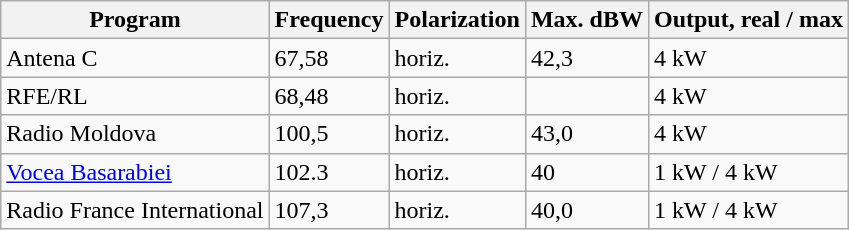<table class="wikitable sortable">
<tr>
<th>Program</th>
<th>Frequency</th>
<th>Polarization</th>
<th>Max. dBW</th>
<th>Output, real / max</th>
</tr>
<tr>
<td>Antena C</td>
<td>67,58</td>
<td>horiz.</td>
<td>42,3</td>
<td>4 kW</td>
</tr>
<tr>
<td>RFE/RL</td>
<td>68,48</td>
<td>horiz.</td>
<td></td>
<td>4 kW</td>
</tr>
<tr>
<td>Radio Moldova</td>
<td>100,5</td>
<td>horiz.</td>
<td>43,0</td>
<td>4 kW</td>
</tr>
<tr>
<td><a href='#'>Vocea Basarabiei</a></td>
<td>102.3</td>
<td>horiz.</td>
<td>40</td>
<td>1 kW / 4 kW</td>
</tr>
<tr>
<td>Radio France International</td>
<td>107,3</td>
<td>horiz.</td>
<td>40,0</td>
<td>1 kW / 4 kW</td>
</tr>
</table>
